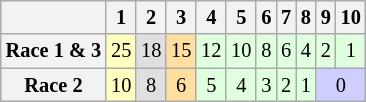<table class="wikitable" style="font-size: 85%">
<tr>
<th></th>
<th>1</th>
<th>2</th>
<th>3</th>
<th>4</th>
<th>5</th>
<th>6</th>
<th>7</th>
<th>8</th>
<th>9</th>
<th>10</th>
</tr>
<tr align="center">
<th>Race 1 & 3</th>
<td style="background:#FFFFBF;">25</td>
<td style="background:#DFDFDF;">18</td>
<td style="background:#FFDF9F;">15</td>
<td style="background:#DFFFDF;">12</td>
<td style="background:#DFFFDF;">10</td>
<td style="background:#DFFFDF;">8</td>
<td style="background:#DFFFDF;">6</td>
<td style="background:#DFFFDF;">4</td>
<td style="background:#DFFFDF;">2</td>
<td style="background:#DFFFDF;">1</td>
</tr>
<tr align="center">
<th>Race 2</th>
<td style="background:#FFFFBF;">10</td>
<td style="background:#DFDFDF;">8</td>
<td style="background:#FFDF9F;">6</td>
<td style="background:#DFFFDF;">5</td>
<td style="background:#DFFFDF;">4</td>
<td style="background:#DFFFDF;">3</td>
<td style="background:#DFFFDF;">2</td>
<td style="background:#DFFFDF;">1</td>
<td colspan=2 style="background:#CFCFFF;">0</td>
</tr>
</table>
